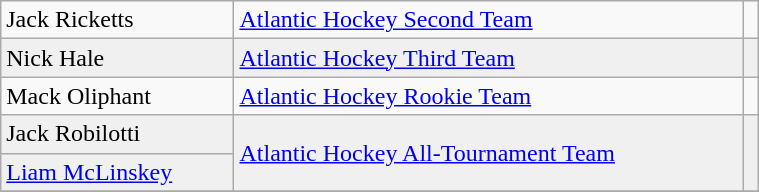<table class="wikitable" width=40%>
<tr>
<td>Jack Ricketts</td>
<td rowspan=1><a href='#'>Atlantic Hockey Second Team</a></td>
<td rowspan=1></td>
</tr>
<tr bgcolor=f0f0f0>
<td>Nick Hale</td>
<td rowspan=1><a href='#'>Atlantic Hockey Third Team</a></td>
<td rowspan=1></td>
</tr>
<tr>
<td>Mack Oliphant</td>
<td rowspan=1><a href='#'>Atlantic Hockey Rookie Team</a></td>
<td rowspan=1></td>
</tr>
<tr bgcolor=f0f0f0>
<td>Jack Robilotti</td>
<td rowspan=2><a href='#'>Atlantic Hockey All-Tournament Team</a></td>
<td rowspan=2></td>
</tr>
<tr bgcolor=f0f0f0>
<td><a href='#'>Liam McLinskey</a></td>
</tr>
<tr>
</tr>
</table>
